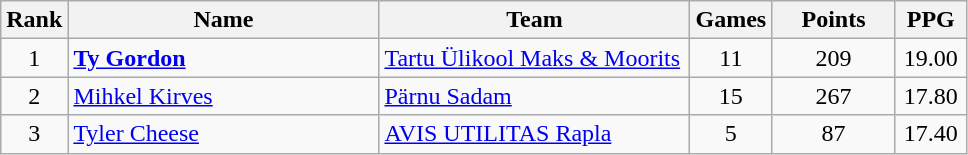<table class="wikitable" style="text-align: center;">
<tr>
<th>Rank</th>
<th width=200>Name</th>
<th width=200>Team</th>
<th>Games</th>
<th width=75>Points</th>
<th width=40>PPG</th>
</tr>
<tr>
<td>1</td>
<td align="left"> <strong><a href='#'>Ty Gordon</a></strong></td>
<td align="left"><a href='#'>Tartu Ülikool Maks & Moorits</a></td>
<td>11</td>
<td>209</td>
<td>19.00</td>
</tr>
<tr>
<td>2</td>
<td align="left"> <a href='#'>Mihkel Kirves</a></td>
<td align="left"><a href='#'>Pärnu Sadam</a></td>
<td>15</td>
<td>267</td>
<td>17.80</td>
</tr>
<tr>
<td>3</td>
<td align="left"> <a href='#'>Tyler Cheese</a></td>
<td align="left"><a href='#'>AVIS UTILITAS Rapla</a></td>
<td>5</td>
<td>87</td>
<td>17.40</td>
</tr>
</table>
